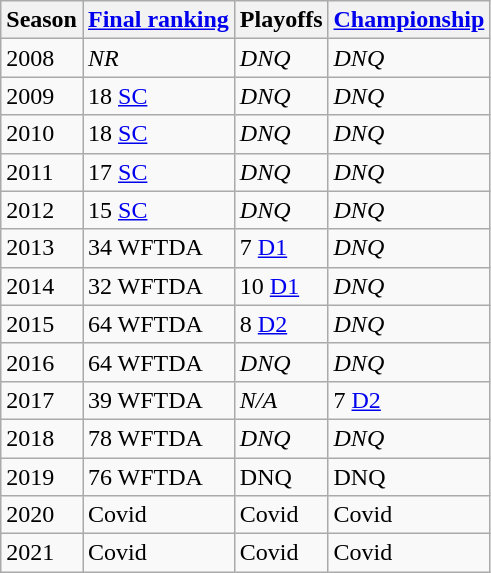<table class="wikitable sortable">
<tr>
<th>Season</th>
<th><a href='#'>Final ranking</a></th>
<th>Playoffs</th>
<th><a href='#'>Championship</a></th>
</tr>
<tr>
<td>2008</td>
<td><em>NR</em></td>
<td><em>DNQ</em></td>
<td><em>DNQ</em></td>
</tr>
<tr>
<td>2009</td>
<td>18 <a href='#'>SC</a></td>
<td><em>DNQ</em></td>
<td><em>DNQ</em></td>
</tr>
<tr>
<td>2010</td>
<td>18 <a href='#'>SC</a></td>
<td><em>DNQ</em></td>
<td><em>DNQ</em></td>
</tr>
<tr>
<td>2011</td>
<td>17 <a href='#'>SC</a></td>
<td><em>DNQ</em></td>
<td><em>DNQ</em></td>
</tr>
<tr>
<td>2012</td>
<td>15 <a href='#'>SC</a></td>
<td><em>DNQ</em></td>
<td><em>DNQ</em></td>
</tr>
<tr>
<td>2013</td>
<td>34 WFTDA</td>
<td>7 <a href='#'>D1</a></td>
<td><em>DNQ</em></td>
</tr>
<tr>
<td>2014</td>
<td>32 WFTDA</td>
<td>10 <a href='#'>D1</a></td>
<td><em>DNQ</em></td>
</tr>
<tr>
<td>2015</td>
<td>64 WFTDA</td>
<td>8 <a href='#'>D2</a></td>
<td><em>DNQ</em></td>
</tr>
<tr>
<td>2016</td>
<td>64 WFTDA</td>
<td><em>DNQ</em></td>
<td><em>DNQ</em></td>
</tr>
<tr>
<td>2017</td>
<td>39 WFTDA</td>
<td><em>N/A</em></td>
<td>7 <a href='#'>D2</a></td>
</tr>
<tr>
<td>2018</td>
<td>78 WFTDA</td>
<td><em>DNQ</em></td>
<td><em>DNQ</em></td>
</tr>
<tr>
<td>2019</td>
<td>76 WFTDA</td>
<td>DNQ</td>
<td>DNQ</td>
</tr>
<tr>
<td>2020</td>
<td>Covid</td>
<td>Covid</td>
<td>Covid</td>
</tr>
<tr>
<td>2021</td>
<td>Covid</td>
<td>Covid</td>
<td>Covid</td>
</tr>
</table>
